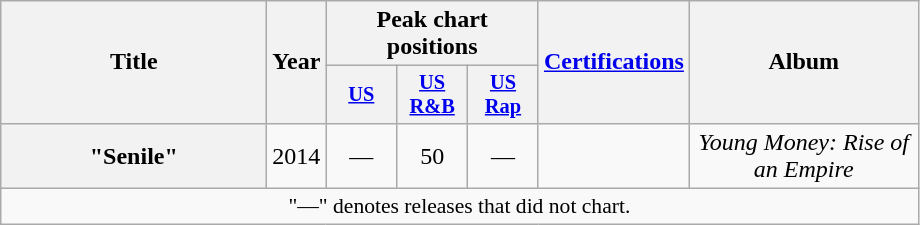<table class="wikitable plainrowheaders" style="text-align:center;">
<tr>
<th rowspan="2" style="width:170px;">Title</th>
<th rowspan="2" style="width:10px;">Year</th>
<th colspan="3">Peak chart positions</th>
<th rowspan="2"><a href='#'>Certifications</a></th>
<th rowspan="2" style="width:145px;">Album</th>
</tr>
<tr>
<th style="width:3em; font-size:85%"><a href='#'>US</a><br></th>
<th style="width:3em; font-size:85%"><a href='#'>US<br>R&B</a><br></th>
<th style="width:3em; font-size:85%"><a href='#'>US<br>Rap</a></th>
</tr>
<tr>
<th scope="row">"Senile"</th>
<td>2014</td>
<td>—</td>
<td>50</td>
<td>—</td>
<td></td>
<td><em>Young Money: Rise of an Empire</em></td>
</tr>
<tr>
<td colspan="7" style="font-size:90%">"—" denotes releases that did not chart.</td>
</tr>
</table>
